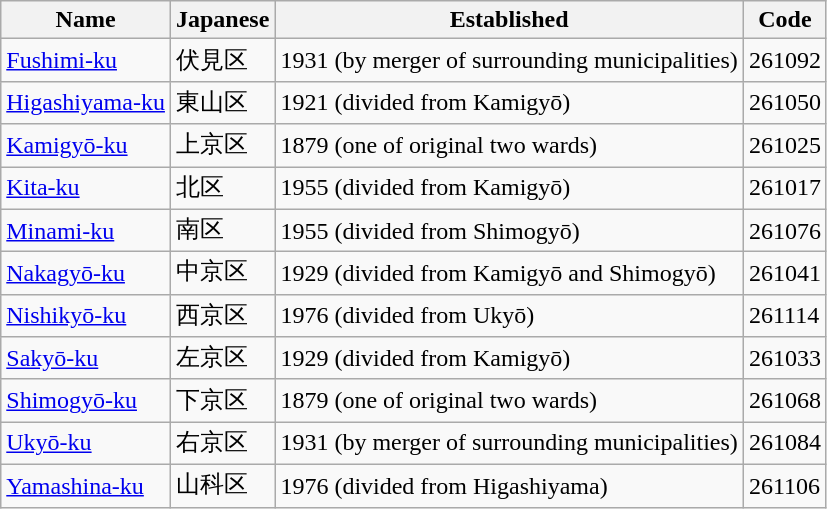<table class="wikitable sortable">
<tr>
<th>Name</th>
<th>Japanese</th>
<th>Established</th>
<th>Code</th>
</tr>
<tr>
<td><a href='#'>Fushimi-ku</a></td>
<td>伏見区</td>
<td>1931 (by merger of surrounding municipalities)</td>
<td>261092</td>
</tr>
<tr>
<td><a href='#'>Higashiyama-ku</a></td>
<td>東山区</td>
<td>1921 (divided from Kamigyō)</td>
<td>261050</td>
</tr>
<tr>
<td><a href='#'>Kamigyō-ku</a></td>
<td>上京区</td>
<td>1879 (one of original two wards)</td>
<td>261025</td>
</tr>
<tr>
<td><a href='#'>Kita-ku</a></td>
<td>北区</td>
<td>1955 (divided from Kamigyō)</td>
<td>261017</td>
</tr>
<tr>
<td><a href='#'>Minami-ku</a></td>
<td>南区</td>
<td>1955 (divided from Shimogyō)</td>
<td>261076</td>
</tr>
<tr>
<td><a href='#'>Nakagyō-ku</a></td>
<td>中京区</td>
<td>1929 (divided from Kamigyō and Shimogyō)</td>
<td>261041</td>
</tr>
<tr>
<td><a href='#'>Nishikyō-ku</a></td>
<td>西京区</td>
<td>1976 (divided from Ukyō)</td>
<td>261114</td>
</tr>
<tr>
<td><a href='#'>Sakyō-ku</a></td>
<td>左京区</td>
<td>1929 (divided from Kamigyō)</td>
<td>261033</td>
</tr>
<tr>
<td><a href='#'>Shimogyō-ku</a></td>
<td>下京区</td>
<td>1879 (one of original two wards)</td>
<td>261068</td>
</tr>
<tr>
<td><a href='#'>Ukyō-ku</a></td>
<td>右京区</td>
<td>1931 (by merger of surrounding municipalities)</td>
<td>261084</td>
</tr>
<tr>
<td><a href='#'>Yamashina-ku</a></td>
<td>山科区</td>
<td>1976 (divided from Higashiyama)</td>
<td>261106</td>
</tr>
</table>
